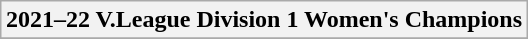<table class=wikitable style="text-align:center; margin:auto">
<tr>
<th>2021–22 V.League Division 1 Women's Champions</th>
</tr>
<tr>
</tr>
</table>
